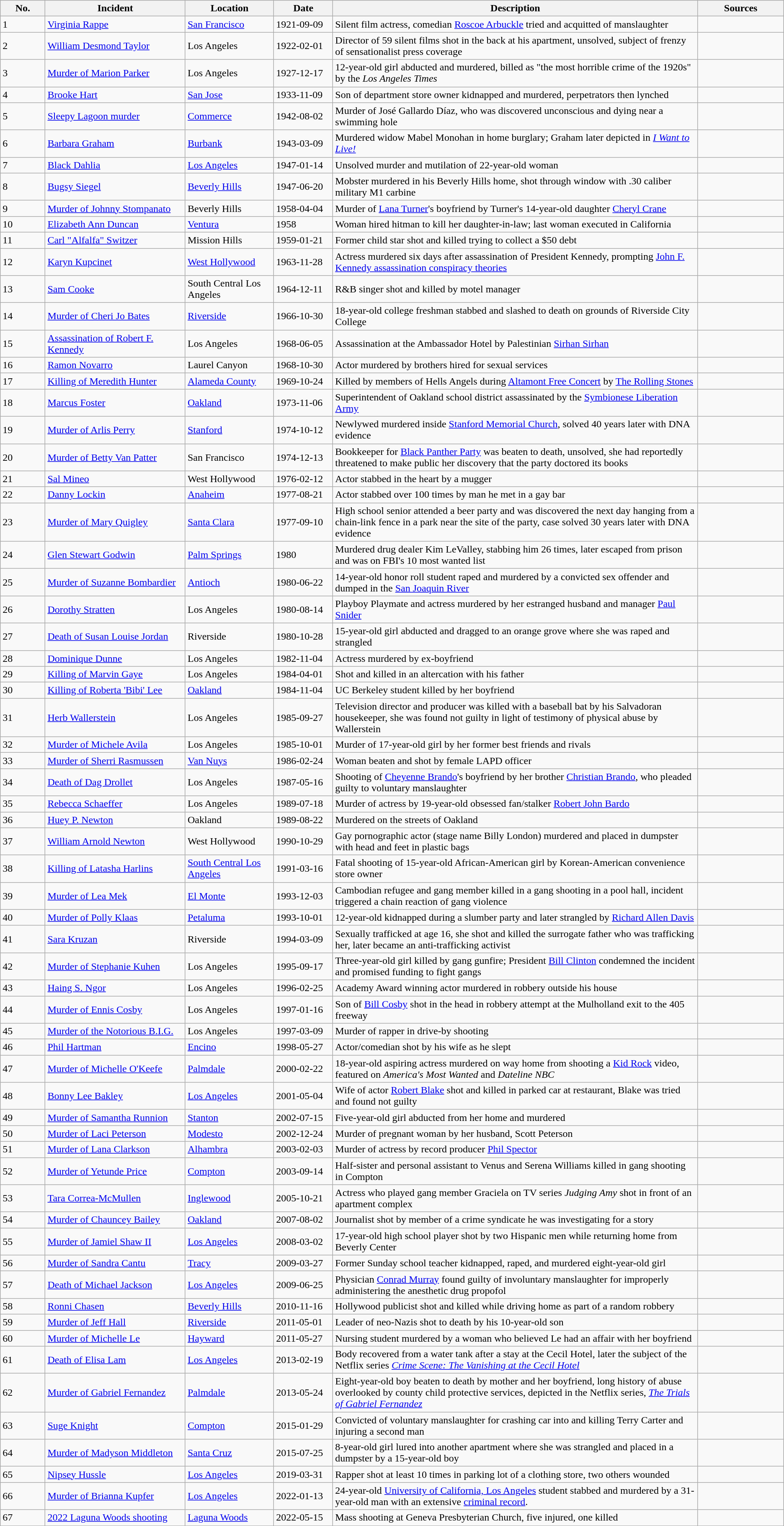<table class="wikitable sortable">
<tr>
<th width="75">No.</th>
<th width="250">Incident</th>
<th width="150">Location</th>
<th width="100">Date</th>
<th width="700">Description</th>
<th width="150">Sources</th>
</tr>
<tr>
<td>1</td>
<td><a href='#'>Virginia Rappe</a></td>
<td><a href='#'>San Francisco</a></td>
<td>1921-09-09</td>
<td>Silent film actress, comedian <a href='#'>Roscoe Arbuckle</a> tried and acquitted of manslaughter</td>
<td></td>
</tr>
<tr>
<td>2</td>
<td><a href='#'>William Desmond Taylor</a></td>
<td>Los Angeles</td>
<td>1922-02-01</td>
<td>Director of 59 silent films shot in the back at his apartment, unsolved, subject of frenzy of sensationalist press coverage</td>
<td></td>
</tr>
<tr>
<td>3</td>
<td><a href='#'>Murder of Marion Parker</a></td>
<td>Los Angeles</td>
<td>1927-12-17</td>
<td>12-year-old girl abducted and murdered, billed as "the most horrible crime of the 1920s" by the <em>Los Angeles Times</em></td>
<td></td>
</tr>
<tr>
<td>4</td>
<td><a href='#'>Brooke Hart</a></td>
<td><a href='#'>San Jose</a></td>
<td>1933-11-09</td>
<td>Son of department store owner kidnapped and murdered, perpetrators then lynched</td>
<td></td>
</tr>
<tr>
<td>5</td>
<td><a href='#'>Sleepy Lagoon murder</a></td>
<td><a href='#'>Commerce</a></td>
<td>1942-08-02</td>
<td>Murder of José Gallardo Díaz, who was discovered unconscious and dying near a swimming hole</td>
<td></td>
</tr>
<tr>
<td>6</td>
<td><a href='#'>Barbara Graham</a></td>
<td><a href='#'>Burbank</a></td>
<td>1943-03-09</td>
<td>Murdered widow Mabel Monohan in home burglary; Graham later depicted in <em><a href='#'>I Want to Live!</a></em></td>
<td></td>
</tr>
<tr>
<td>7</td>
<td><a href='#'>Black Dahlia</a></td>
<td><a href='#'>Los Angeles</a></td>
<td>1947-01-14</td>
<td>Unsolved murder and mutilation of 22-year-old woman</td>
<td></td>
</tr>
<tr>
<td>8</td>
<td><a href='#'>Bugsy Siegel</a></td>
<td><a href='#'>Beverly Hills</a></td>
<td>1947-06-20</td>
<td>Mobster murdered in his Beverly Hills home, shot through window with .30 caliber military M1 carbine</td>
<td></td>
</tr>
<tr>
<td>9</td>
<td><a href='#'>Murder of Johnny Stompanato</a></td>
<td>Beverly Hills</td>
<td>1958-04-04</td>
<td>Murder of <a href='#'>Lana Turner</a>'s boyfriend by Turner's 14-year-old daughter <a href='#'>Cheryl Crane</a></td>
<td></td>
</tr>
<tr>
<td>10</td>
<td><a href='#'>Elizabeth Ann Duncan</a></td>
<td><a href='#'>Ventura</a></td>
<td>1958</td>
<td>Woman hired hitman to kill her daughter-in-law; last woman executed in California</td>
<td></td>
</tr>
<tr>
<td>11</td>
<td><a href='#'>Carl "Alfalfa" Switzer</a></td>
<td>Mission Hills</td>
<td>1959-01-21</td>
<td>Former child star shot and killed trying to collect a $50 debt</td>
<td></td>
</tr>
<tr>
<td>12</td>
<td><a href='#'>Karyn Kupcinet</a></td>
<td><a href='#'>West Hollywood</a></td>
<td>1963-11-28</td>
<td>Actress murdered six days after assassination of President Kennedy, prompting <a href='#'>John F. Kennedy assassination conspiracy theories</a></td>
<td></td>
</tr>
<tr>
<td>13</td>
<td><a href='#'>Sam Cooke</a></td>
<td>South Central Los Angeles</td>
<td>1964-12-11</td>
<td>R&B singer shot and killed by motel manager</td>
<td></td>
</tr>
<tr>
<td>14</td>
<td><a href='#'>Murder of Cheri Jo Bates</a></td>
<td><a href='#'>Riverside</a></td>
<td>1966-10-30</td>
<td>18-year-old college freshman stabbed and slashed to death on grounds of Riverside City College</td>
<td></td>
</tr>
<tr>
<td>15</td>
<td><a href='#'>Assassination of Robert F. Kennedy</a></td>
<td>Los Angeles</td>
<td>1968-06-05</td>
<td>Assassination at the Ambassador Hotel by Palestinian <a href='#'>Sirhan Sirhan</a></td>
<td></td>
</tr>
<tr>
<td>16</td>
<td><a href='#'>Ramon Novarro</a></td>
<td>Laurel Canyon</td>
<td>1968-10-30</td>
<td>Actor murdered by brothers hired for sexual services</td>
<td></td>
</tr>
<tr>
<td>17</td>
<td><a href='#'>Killing of Meredith Hunter</a></td>
<td><a href='#'>Alameda County</a></td>
<td>1969-10-24</td>
<td>Killed by members of Hells Angels during <a href='#'>Altamont Free Concert</a> by <a href='#'>The Rolling Stones</a></td>
<td></td>
</tr>
<tr>
<td>18</td>
<td><a href='#'>Marcus Foster</a></td>
<td><a href='#'>Oakland</a></td>
<td>1973-11-06</td>
<td>Superintendent of Oakland school district assassinated by the <a href='#'>Symbionese Liberation Army</a></td>
<td></td>
</tr>
<tr>
<td>19</td>
<td><a href='#'>Murder of Arlis Perry</a></td>
<td><a href='#'>Stanford</a></td>
<td>1974-10-12</td>
<td>Newlywed murdered inside <a href='#'>Stanford Memorial Church</a>, solved 40 years later with DNA evidence</td>
<td></td>
</tr>
<tr>
<td>20</td>
<td><a href='#'>Murder of Betty Van Patter</a></td>
<td>San Francisco</td>
<td>1974-12-13</td>
<td>Bookkeeper for <a href='#'>Black Panther Party</a> was beaten to death, unsolved, she had reportedly threatened to make public her discovery that the party doctored its books</td>
<td></td>
</tr>
<tr>
<td>21</td>
<td><a href='#'>Sal Mineo</a></td>
<td>West Hollywood</td>
<td>1976-02-12</td>
<td>Actor stabbed in the heart by a mugger</td>
<td></td>
</tr>
<tr>
<td>22</td>
<td><a href='#'>Danny Lockin</a></td>
<td><a href='#'>Anaheim</a></td>
<td>1977-08-21</td>
<td>Actor stabbed over 100 times by man he met in a gay bar</td>
<td></td>
</tr>
<tr>
<td>23</td>
<td><a href='#'>Murder of Mary Quigley</a></td>
<td><a href='#'>Santa Clara</a></td>
<td>1977-09-10</td>
<td>High school senior attended a beer party and was discovered the next day hanging from a chain-link fence in a park near the site of the party, case solved 30 years later with DNA evidence</td>
<td></td>
</tr>
<tr>
<td>24</td>
<td><a href='#'>Glen Stewart Godwin</a></td>
<td><a href='#'>Palm Springs</a></td>
<td>1980</td>
<td>Murdered drug dealer Kim LeValley, stabbing him 26 times, later escaped from prison and was on FBI's 10 most wanted list</td>
<td></td>
</tr>
<tr>
<td>25</td>
<td><a href='#'>Murder of Suzanne Bombardier</a></td>
<td><a href='#'>Antioch</a></td>
<td>1980-06-22</td>
<td>14-year-old honor roll student raped  and murdered by a convicted sex offender and dumped in the <a href='#'>San Joaquin River</a></td>
<td></td>
</tr>
<tr>
<td>26</td>
<td><a href='#'>Dorothy Stratten</a></td>
<td>Los Angeles</td>
<td>1980-08-14</td>
<td>Playboy Playmate and actress murdered by her estranged husband and manager <a href='#'>Paul Snider</a></td>
<td></td>
</tr>
<tr>
<td>27</td>
<td><a href='#'>Death of Susan Louise Jordan</a></td>
<td>Riverside</td>
<td>1980-10-28</td>
<td>15-year-old girl abducted and dragged to an orange grove where she was raped and strangled</td>
<td></td>
</tr>
<tr>
<td>28</td>
<td><a href='#'>Dominique Dunne</a></td>
<td>Los Angeles</td>
<td>1982-11-04</td>
<td>Actress murdered by ex-boyfriend</td>
<td></td>
</tr>
<tr>
<td>29</td>
<td><a href='#'>Killing of Marvin Gaye</a></td>
<td>Los Angeles</td>
<td>1984-04-01</td>
<td>Shot and killed in an altercation with his father</td>
<td></td>
</tr>
<tr>
<td>30</td>
<td><a href='#'>Killing of Roberta 'Bibi' Lee</a></td>
<td><a href='#'>Oakland</a></td>
<td>1984-11-04</td>
<td>UC Berkeley student killed by her boyfriend</td>
<td></td>
</tr>
<tr>
<td>31</td>
<td><a href='#'>Herb Wallerstein</a></td>
<td>Los  Angeles</td>
<td>1985-09-27</td>
<td>Television director and producer was killed with a baseball bat by his Salvadoran housekeeper, she was found not guilty in light of testimony of physical abuse by Wallerstein</td>
<td></td>
</tr>
<tr>
<td>32</td>
<td><a href='#'>Murder of Michele Avila</a></td>
<td>Los Angeles</td>
<td>1985-10-01</td>
<td>Murder of 17-year-old girl by her former best friends and rivals</td>
<td></td>
</tr>
<tr>
<td>33</td>
<td><a href='#'>Murder of Sherri Rasmussen</a></td>
<td><a href='#'>Van Nuys</a></td>
<td>1986-02-24</td>
<td>Woman beaten and shot by female LAPD officer</td>
<td></td>
</tr>
<tr>
<td>34</td>
<td><a href='#'>Death of Dag Drollet</a></td>
<td>Los Angeles</td>
<td>1987-05-16</td>
<td>Shooting of <a href='#'>Cheyenne Brando</a>'s boyfriend by her brother <a href='#'>Christian Brando</a>, who pleaded guilty to voluntary manslaughter</td>
<td></td>
</tr>
<tr>
<td>35</td>
<td><a href='#'>Rebecca Schaeffer</a></td>
<td>Los Angeles</td>
<td>1989-07-18</td>
<td>Murder of actress by 19-year-old obsessed fan/stalker <a href='#'>Robert John Bardo</a></td>
<td></td>
</tr>
<tr>
<td>36</td>
<td><a href='#'>Huey P. Newton</a></td>
<td>Oakland</td>
<td>1989-08-22</td>
<td>Murdered on the streets of Oakland</td>
<td></td>
</tr>
<tr>
<td>37</td>
<td><a href='#'>William Arnold Newton</a></td>
<td>West  Hollywood</td>
<td>1990-10-29</td>
<td>Gay pornographic actor (stage name Billy London) murdered and placed in dumpster with head and feet in plastic bags</td>
<td></td>
</tr>
<tr>
<td>38</td>
<td><a href='#'>Killing of Latasha Harlins</a></td>
<td><a href='#'>South Central Los Angeles</a></td>
<td>1991-03-16</td>
<td>Fatal shooting of 15-year-old African-American girl by Korean-American convenience store owner</td>
<td></td>
</tr>
<tr>
<td>39</td>
<td><a href='#'>Murder of Lea Mek</a></td>
<td><a href='#'>El Monte</a></td>
<td>1993-12-03</td>
<td>Cambodian refugee and gang member killed in a gang shooting in a pool hall, incident triggered a chain reaction of gang violence</td>
<td></td>
</tr>
<tr>
<td>40</td>
<td><a href='#'>Murder of Polly Klaas</a></td>
<td><a href='#'>Petaluma</a></td>
<td>1993-10-01</td>
<td>12-year-old kidnapped during a slumber party and later strangled by <a href='#'>Richard Allen Davis</a></td>
<td></td>
</tr>
<tr>
<td>41</td>
<td><a href='#'>Sara Kruzan</a></td>
<td>Riverside</td>
<td>1994-03-09</td>
<td>Sexually trafficked at age 16, she shot and killed the surrogate father who was trafficking her, later became an anti-trafficking activist</td>
<td></td>
</tr>
<tr>
<td>42</td>
<td><a href='#'>Murder of Stephanie Kuhen</a></td>
<td>Los Angeles</td>
<td>1995-09-17</td>
<td>Three-year-old girl killed by gang gunfire; President <a href='#'>Bill Clinton</a> condemned the incident and promised funding to fight gangs</td>
<td></td>
</tr>
<tr>
<td>43</td>
<td><a href='#'>Haing S. Ngor</a></td>
<td>Los Angeles</td>
<td>1996-02-25</td>
<td>Academy Award winning actor murdered in robbery outside his house</td>
<td></td>
</tr>
<tr>
<td>44</td>
<td><a href='#'>Murder of Ennis Cosby</a></td>
<td>Los Angeles</td>
<td>1997-01-16</td>
<td>Son of <a href='#'>Bill Cosby</a> shot in the head in robbery attempt at the Mulholland exit to the 405 freeway</td>
<td></td>
</tr>
<tr>
<td>45</td>
<td><a href='#'>Murder of the Notorious B.I.G.</a></td>
<td>Los Angeles</td>
<td>1997-03-09</td>
<td>Murder of rapper in drive-by shooting</td>
<td></td>
</tr>
<tr>
<td>46</td>
<td><a href='#'>Phil Hartman</a></td>
<td><a href='#'>Encino</a></td>
<td>1998-05-27</td>
<td>Actor/comedian shot by his wife as he slept</td>
<td></td>
</tr>
<tr>
<td>47</td>
<td><a href='#'>Murder of Michelle O'Keefe</a></td>
<td><a href='#'>Palmdale</a></td>
<td>2000-02-22</td>
<td>18-year-old aspiring actress murdered on way home from shooting a <a href='#'>Kid Rock</a> video, featured on <em>America's Most Wanted</em> and <em>Dateline NBC</em></td>
<td></td>
</tr>
<tr>
<td>48</td>
<td><a href='#'>Bonny Lee Bakley</a></td>
<td><a href='#'>Los Angeles</a></td>
<td>2001-05-04</td>
<td>Wife of actor <a href='#'>Robert Blake</a> shot and killed in parked car at restaurant, Blake was tried and found not guilty</td>
<td></td>
</tr>
<tr>
<td>49</td>
<td><a href='#'>Murder of Samantha Runnion</a></td>
<td><a href='#'>Stanton</a></td>
<td>2002-07-15</td>
<td>Five-year-old girl abducted from her home and murdered</td>
<td></td>
</tr>
<tr>
<td>50</td>
<td><a href='#'>Murder of Laci Peterson</a></td>
<td><a href='#'>Modesto</a></td>
<td>2002-12-24</td>
<td>Murder of pregnant woman by her husband, Scott Peterson</td>
<td></td>
</tr>
<tr>
<td>51</td>
<td><a href='#'>Murder of Lana Clarkson</a></td>
<td><a href='#'>Alhambra</a></td>
<td>2003-02-03</td>
<td>Murder of actress by record  producer <a href='#'>Phil Spector</a></td>
<td></td>
</tr>
<tr>
<td>52</td>
<td><a href='#'>Murder of Yetunde Price</a></td>
<td><a href='#'>Compton</a></td>
<td>2003-09-14</td>
<td>Half-sister and personal assistant to Venus and Serena Williams killed in gang shooting in Compton</td>
<td></td>
</tr>
<tr>
<td>53</td>
<td><a href='#'>Tara Correa-McMullen</a></td>
<td><a href='#'>Inglewood</a></td>
<td>2005-10-21</td>
<td>Actress who played gang member Graciela on TV series <em>Judging Amy</em> shot in front of an apartment complex</td>
<td></td>
</tr>
<tr>
<td>54</td>
<td><a href='#'>Murder of Chauncey Bailey</a></td>
<td><a href='#'>Oakland</a></td>
<td>2007-08-02</td>
<td>Journalist shot by member of a crime syndicate he was investigating for a story</td>
<td></td>
</tr>
<tr>
<td>55</td>
<td><a href='#'>Murder of Jamiel Shaw II</a></td>
<td><a href='#'>Los Angeles</a></td>
<td>2008-03-02</td>
<td>17-year-old high school player shot by two Hispanic men while returning home from Beverly Center</td>
<td></td>
</tr>
<tr>
<td>56</td>
<td><a href='#'>Murder of Sandra Cantu</a></td>
<td><a href='#'>Tracy</a></td>
<td>2009-03-27</td>
<td>Former Sunday school teacher kidnapped, raped, and murdered eight-year-old girl</td>
<td></td>
</tr>
<tr>
<td>57</td>
<td><a href='#'>Death of Michael Jackson</a></td>
<td><a href='#'>Los Angeles</a></td>
<td>2009-06-25</td>
<td>Physician <a href='#'>Conrad Murray</a> found guilty of involuntary manslaughter for improperly administering  the anesthetic drug propofol</td>
<td></td>
</tr>
<tr>
<td>58</td>
<td><a href='#'>Ronni Chasen</a></td>
<td><a href='#'>Beverly Hills</a></td>
<td>2010-11-16</td>
<td>Hollywood publicist shot and killed while driving home as part of a random robbery</td>
<td></td>
</tr>
<tr>
<td>59</td>
<td><a href='#'>Murder of Jeff Hall</a></td>
<td><a href='#'>Riverside</a></td>
<td>2011-05-01</td>
<td>Leader of neo-Nazis shot to death by his 10-year-old son</td>
<td></td>
</tr>
<tr>
<td>60</td>
<td><a href='#'>Murder of Michelle Le</a></td>
<td><a href='#'>Hayward</a></td>
<td>2011-05-27</td>
<td>Nursing student murdered by a woman who believed Le had an affair with her boyfriend</td>
<td></td>
</tr>
<tr>
<td>61</td>
<td><a href='#'>Death of Elisa Lam</a></td>
<td><a href='#'>Los Angeles</a></td>
<td>2013-02-19</td>
<td>Body recovered from a water tank after a stay at the Cecil Hotel, later the subject of the Netflix series <em><a href='#'>Crime Scene: The Vanishing at the Cecil Hotel</a></em></td>
<td></td>
</tr>
<tr>
<td>62</td>
<td><a href='#'>Murder of Gabriel Fernandez</a></td>
<td><a href='#'>Palmdale</a></td>
<td>2013-05-24</td>
<td>Eight-year-old boy beaten to death by mother and her boyfriend, long history of abuse overlooked by county child protective services, depicted in the Netflix series, <em><a href='#'>The Trials of Gabriel Fernandez</a></em></td>
<td></td>
</tr>
<tr>
<td>63</td>
<td><a href='#'>Suge Knight</a></td>
<td><a href='#'>Compton</a></td>
<td>2015-01-29</td>
<td>Convicted of voluntary manslaughter for crashing car into and killing Terry Carter and injuring a second man</td>
<td></td>
</tr>
<tr>
<td>64</td>
<td><a href='#'>Murder of Madyson Middleton</a></td>
<td><a href='#'>Santa Cruz</a></td>
<td>2015-07-25</td>
<td>8-year-old girl lured into another apartment where she was strangled and placed in a dumpster by a 15-year-old boy</td>
<td></td>
</tr>
<tr>
<td>65</td>
<td><a href='#'>Nipsey Hussle</a></td>
<td><a href='#'>Los Angeles</a></td>
<td>2019-03-31</td>
<td>Rapper shot at least 10 times in parking lot of a clothing store, two others wounded</td>
<td></td>
</tr>
<tr>
<td>66</td>
<td><a href='#'>Murder of Brianna Kupfer</a></td>
<td><a href='#'>Los Angeles</a></td>
<td>2022-01-13</td>
<td>24-year-old <a href='#'>University of California, Los Angeles</a> student stabbed and murdered by a 31-year-old man with an extensive <a href='#'>criminal record</a>.</td>
<td></td>
</tr>
<tr>
<td>67</td>
<td><a href='#'>2022 Laguna Woods shooting</a></td>
<td><a href='#'>Laguna Woods</a></td>
<td>2022-05-15</td>
<td>Mass shooting at Geneva Presbyterian Church, five injured, one killed</td>
<td></td>
</tr>
</table>
